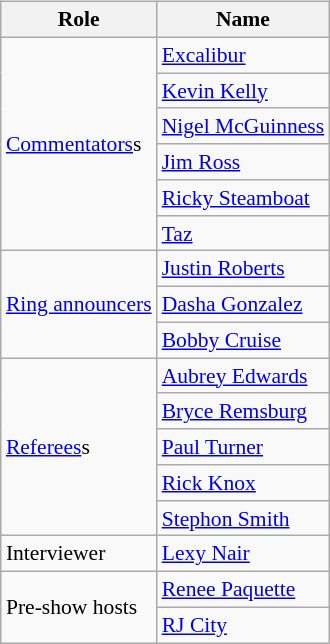<table class=wikitable style="font-size:90%; margin: 0.5em 0 0.5em 1em; float: right; clear: right;">
<tr>
<th>Role</th>
<th>Name</th>
</tr>
<tr>
<td rowspan="6"><a href='#'>Commentators</a>s</td>
<td><a href='#'>Excalibur</a> </td>
</tr>
<tr>
<td><a href='#'>Kevin Kelly</a> </td>
</tr>
<tr>
<td><a href='#'>Nigel McGuinness</a> </td>
</tr>
<tr>
<td><a href='#'>Jim Ross</a> </td>
</tr>
<tr>
<td><a href='#'>Ricky Steamboat</a> </td>
</tr>
<tr>
<td><a href='#'>Taz</a> </td>
</tr>
<tr>
<td rowspan=3><a href='#'>Ring announcers</a></td>
<td><a href='#'>Justin Roberts</a></td>
</tr>
<tr>
<td><a href='#'>Dasha Gonzalez</a></td>
</tr>
<tr>
<td><a href='#'>Bobby Cruise</a></td>
</tr>
<tr>
<td rowspan=5><a href='#'>Referees</a>s</td>
<td><a href='#'>Aubrey Edwards</a></td>
</tr>
<tr>
<td><a href='#'>Bryce Remsburg</a></td>
</tr>
<tr>
<td><a href='#'>Paul Turner</a></td>
</tr>
<tr>
<td><a href='#'>Rick Knox</a></td>
</tr>
<tr>
<td><a href='#'>Stephon Smith</a></td>
</tr>
<tr>
<td>Interviewer</td>
<td><a href='#'>Lexy Nair</a></td>
</tr>
<tr>
<td rowspan=2>Pre-show hosts</td>
<td><a href='#'>Renee Paquette</a></td>
</tr>
<tr>
<td><a href='#'>RJ City</a></td>
</tr>
</table>
